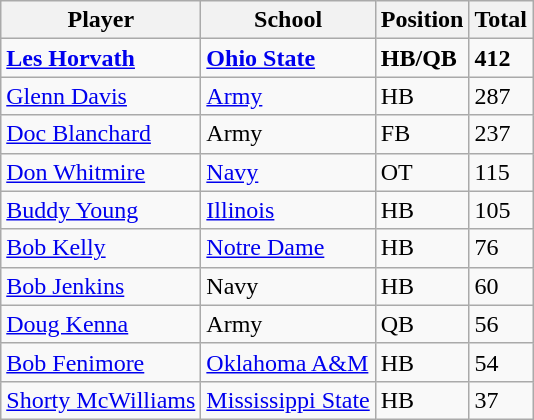<table class="wikitable">
<tr>
<th>Player</th>
<th>School</th>
<th>Position</th>
<th>Total</th>
</tr>
<tr>
<td><strong><a href='#'>Les Horvath</a></strong></td>
<td><strong><a href='#'>Ohio State</a></strong></td>
<td><strong>HB/QB</strong></td>
<td><strong>412</strong></td>
</tr>
<tr>
<td><a href='#'>Glenn Davis</a></td>
<td><a href='#'>Army</a></td>
<td>HB</td>
<td>287</td>
</tr>
<tr>
<td><a href='#'>Doc Blanchard</a></td>
<td>Army</td>
<td>FB</td>
<td>237</td>
</tr>
<tr>
<td><a href='#'>Don Whitmire</a></td>
<td><a href='#'>Navy</a></td>
<td>OT</td>
<td>115</td>
</tr>
<tr>
<td><a href='#'>Buddy Young</a></td>
<td><a href='#'>Illinois</a></td>
<td>HB</td>
<td>105</td>
</tr>
<tr>
<td><a href='#'>Bob Kelly</a></td>
<td><a href='#'>Notre Dame</a></td>
<td>HB</td>
<td>76</td>
</tr>
<tr>
<td><a href='#'>Bob Jenkins</a></td>
<td>Navy</td>
<td>HB</td>
<td>60</td>
</tr>
<tr>
<td><a href='#'>Doug Kenna</a></td>
<td>Army</td>
<td>QB</td>
<td>56</td>
</tr>
<tr>
<td><a href='#'>Bob Fenimore</a></td>
<td><a href='#'>Oklahoma A&M</a></td>
<td>HB</td>
<td>54</td>
</tr>
<tr>
<td><a href='#'>Shorty McWilliams</a></td>
<td><a href='#'>Mississippi State</a></td>
<td>HB</td>
<td>37</td>
</tr>
</table>
